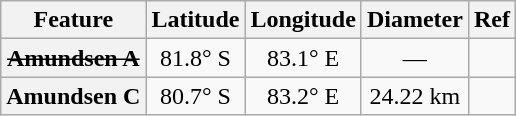<table class="wikitable" style="text-align: center;">
<tr>
<th>Feature</th>
<th>Latitude</th>
<th>Longitude</th>
<th>Diameter</th>
<th>Ref</th>
</tr>
<tr>
<th><s>Amundsen A</s> </th>
<td>81.8° S</td>
<td>83.1° E</td>
<td>—</td>
<td></td>
</tr>
<tr>
<th>Amundsen C</th>
<td>80.7° S</td>
<td>83.2° E</td>
<td>24.22 km</td>
<td></td>
</tr>
</table>
